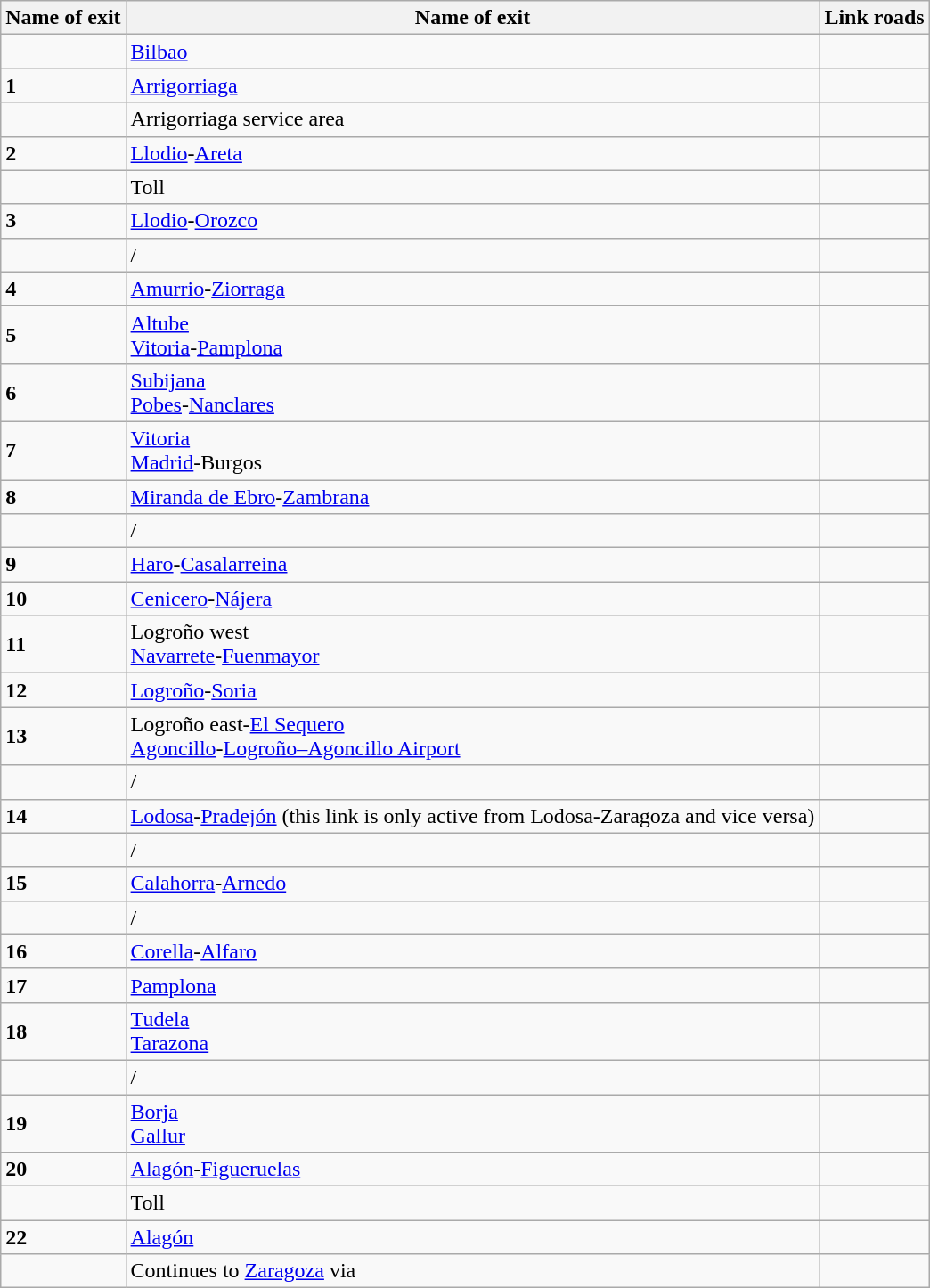<table class="wikitable" style="margin:1em auto;">
<tr>
<th>Name of exit</th>
<th>Name of exit</th>
<th>Link roads</th>
</tr>
<tr --->
<td></td>
<td><a href='#'>Bilbao</a></td>
<td> </td>
</tr>
<tr --->
<td> <strong>1</strong></td>
<td><a href='#'>Arrigorriaga</a></td>
<td></td>
</tr>
<tr --->
<td></td>
<td>Arrigorriaga service area</td>
<td></td>
</tr>
<tr --->
<td> <strong>2</strong></td>
<td><a href='#'>Llodio</a>-<a href='#'>Areta</a></td>
<td></td>
</tr>
<tr --->
<td></td>
<td>Toll</td>
<td></td>
</tr>
<tr --->
<td> <strong>3</strong></td>
<td><a href='#'>Llodio</a>-<a href='#'>Orozco</a></td>
<td></td>
</tr>
<tr --->
<td></td>
<td> / </td>
<td></td>
</tr>
<tr --->
<td> <strong>4</strong></td>
<td><a href='#'>Amurrio</a>-<a href='#'>Ziorraga</a></td>
<td></td>
</tr>
<tr --->
<td> <strong>5</strong> </td>
<td><a href='#'>Altube</a><br><a href='#'>Vitoria</a>-<a href='#'>Pamplona</a></td>
<td></td>
</tr>
<tr --->
<td> <strong>6</strong></td>
<td><a href='#'>Subijana</a><br><a href='#'>Pobes</a>-<a href='#'>Nanclares</a></td>
<td></td>
</tr>
<tr --->
<td> <strong>7</strong> </td>
<td><a href='#'>Vitoria</a><br><a href='#'>Madrid</a>-Burgos</td>
<td>   </td>
</tr>
<tr --->
<td> <strong>8</strong></td>
<td><a href='#'>Miranda de Ebro</a>-<a href='#'>Zambrana</a></td>
<td></td>
</tr>
<tr --->
<td></td>
<td>   /  </td>
<td></td>
</tr>
<tr --->
<td> <strong>9</strong></td>
<td><a href='#'>Haro</a>-<a href='#'>Casalarreina</a></td>
<td></td>
</tr>
<tr --->
<td> <strong>10</strong></td>
<td><a href='#'>Cenicero</a>-<a href='#'>Nájera</a></td>
<td></td>
</tr>
<tr --->
<td> <strong>11</strong></td>
<td>Logroño west<br><a href='#'>Navarrete</a>-<a href='#'>Fuenmayor</a></td>
<td> </td>
</tr>
<tr --->
<td> <strong>12</strong></td>
<td><a href='#'>Logroño</a>-<a href='#'>Soria</a></td>
<td> </td>
</tr>
<tr --->
<td> <strong>13</strong></td>
<td>Logroño east-<a href='#'>El Sequero</a><br><a href='#'>Agoncillo</a>-<a href='#'>Logroño–Agoncillo Airport</a></td>
<td> </td>
</tr>
<tr --->
<td></td>
<td> /  </td>
<td></td>
</tr>
<tr --->
<td> <strong>14</strong></td>
<td><a href='#'>Lodosa</a>-<a href='#'>Pradejón</a> (this link is only active from Lodosa-Zaragoza and vice versa)</td>
<td> </td>
</tr>
<tr --->
<td></td>
<td>  / </td>
<td></td>
</tr>
<tr --->
<td> <strong>15</strong></td>
<td><a href='#'>Calahorra</a>-<a href='#'>Arnedo</a></td>
<td></td>
</tr>
<tr --->
<td></td>
<td> /  </td>
<td></td>
</tr>
<tr --->
<td> <strong>16</strong></td>
<td><a href='#'>Corella</a>-<a href='#'>Alfaro</a></td>
<td> </td>
</tr>
<tr --->
<td> <strong>17</strong> </td>
<td><a href='#'>Pamplona</a></td>
<td></td>
</tr>
<tr --->
<td> <strong>18</strong></td>
<td><a href='#'>Tudela</a><br><a href='#'>Tarazona</a></td>
<td> </td>
</tr>
<tr --->
<td></td>
<td> / </td>
<td></td>
</tr>
<tr --->
<td> <strong>19</strong></td>
<td><a href='#'>Borja</a><br><a href='#'>Gallur</a></td>
<td> </td>
</tr>
<tr --->
<td> <strong>20</strong></td>
<td><a href='#'>Alagón</a>-<a href='#'>Figueruelas</a></td>
<td></td>
</tr>
<tr --->
<td></td>
<td>Toll</td>
<td></td>
</tr>
<tr --->
<td> <strong>22</strong></td>
<td><a href='#'>Alagón</a></td>
<td></td>
</tr>
<tr --->
<td></td>
<td>Continues to  <a href='#'>Zaragoza</a> via </td>
<td></td>
</tr>
</table>
